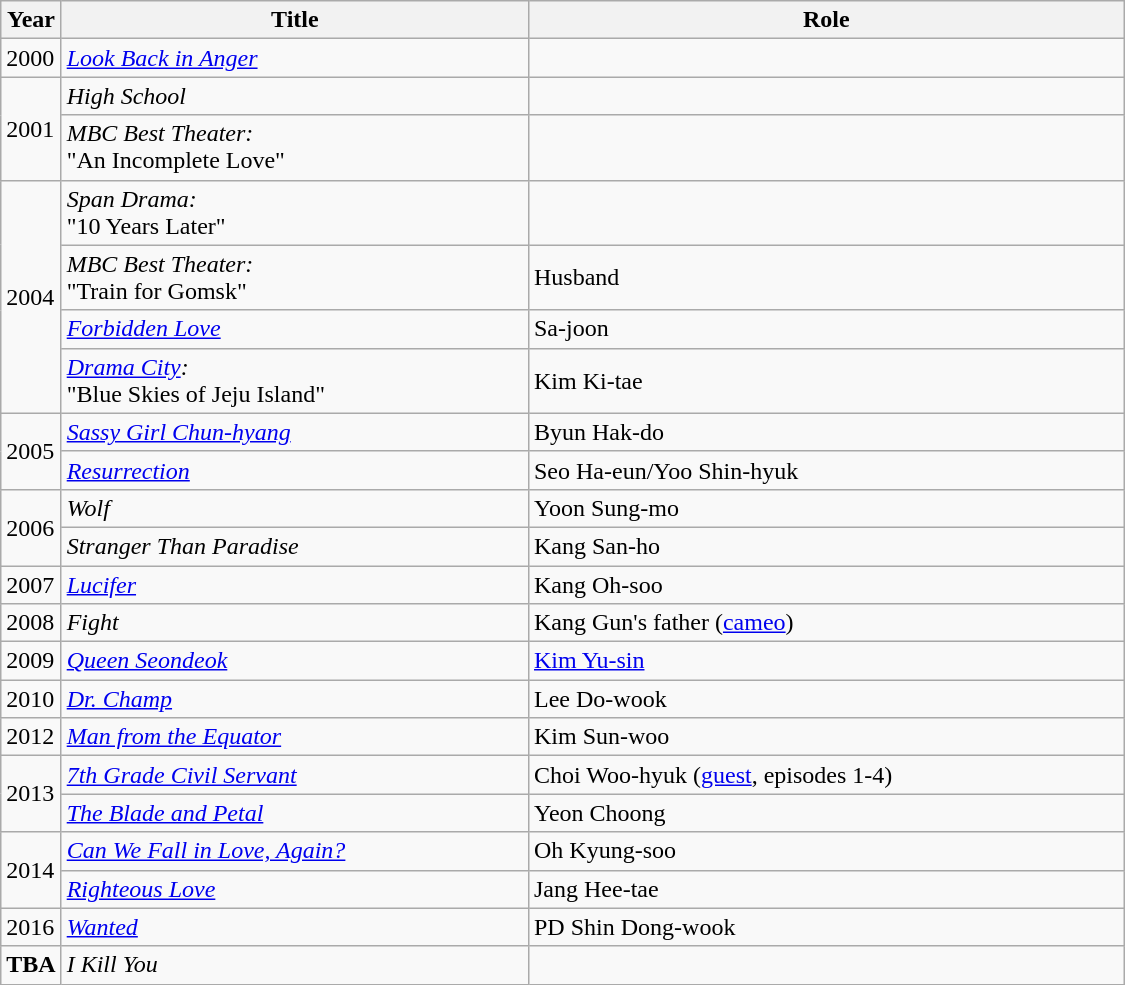<table class="wikitable" style="width:750px">
<tr>
<th width=10>Year</th>
<th>Title</th>
<th>Role</th>
</tr>
<tr>
<td>2000</td>
<td><em><a href='#'>Look Back in Anger</a></em></td>
<td></td>
</tr>
<tr>
<td rowspan=2>2001</td>
<td><em>High School</em></td>
<td></td>
</tr>
<tr>
<td><em>MBC Best Theater:</em><br>"An Incomplete Love"</td>
<td></td>
</tr>
<tr>
<td rowspan=4>2004</td>
<td><em>Span Drama:</em><br>"10 Years Later"</td>
<td></td>
</tr>
<tr>
<td><em>MBC Best Theater:</em><br>"Train for Gomsk"</td>
<td>Husband</td>
</tr>
<tr>
<td><em><a href='#'>Forbidden Love</a></em></td>
<td>Sa-joon</td>
</tr>
<tr>
<td><em><a href='#'>Drama City</a>:</em><br>"Blue Skies of Jeju Island"</td>
<td>Kim Ki-tae</td>
</tr>
<tr>
<td rowspan=2>2005</td>
<td><em><a href='#'>Sassy Girl Chun-hyang</a></em></td>
<td>Byun Hak-do</td>
</tr>
<tr>
<td><em><a href='#'>Resurrection</a></em></td>
<td>Seo Ha-eun/Yoo Shin-hyuk</td>
</tr>
<tr>
<td rowspan=2>2006</td>
<td><em>Wolf</em></td>
<td>Yoon Sung-mo</td>
</tr>
<tr>
<td><em>Stranger Than Paradise</em></td>
<td>Kang San-ho</td>
</tr>
<tr>
<td>2007</td>
<td><em><a href='#'>Lucifer</a></em></td>
<td>Kang Oh-soo</td>
</tr>
<tr>
<td>2008</td>
<td><em>Fight</em></td>
<td>Kang Gun's father (<a href='#'>cameo</a>)</td>
</tr>
<tr>
<td>2009</td>
<td><em><a href='#'>Queen Seondeok</a></em></td>
<td><a href='#'>Kim Yu-sin</a></td>
</tr>
<tr>
<td>2010</td>
<td><em><a href='#'>Dr. Champ</a></em></td>
<td>Lee Do-wook</td>
</tr>
<tr>
<td>2012</td>
<td><em><a href='#'>Man from the Equator</a></em></td>
<td>Kim Sun-woo</td>
</tr>
<tr>
<td rowspan=2>2013</td>
<td><em><a href='#'>7th Grade Civil Servant</a></em></td>
<td>Choi Woo-hyuk (<a href='#'>guest</a>, episodes 1-4)</td>
</tr>
<tr>
<td><em><a href='#'>The Blade and Petal</a></em></td>
<td>Yeon Choong</td>
</tr>
<tr>
<td rowspan=2>2014</td>
<td><em><a href='#'>Can We Fall in Love, Again?</a></em></td>
<td>Oh Kyung-soo</td>
</tr>
<tr>
<td><em><a href='#'>Righteous Love</a></em></td>
<td>Jang Hee-tae</td>
</tr>
<tr>
<td>2016</td>
<td><em><a href='#'>Wanted</a></em></td>
<td>PD Shin Dong-wook</td>
</tr>
<tr>
<td><strong>TBA</strong></td>
<td><em>I Kill You</em></td>
</tr>
</table>
